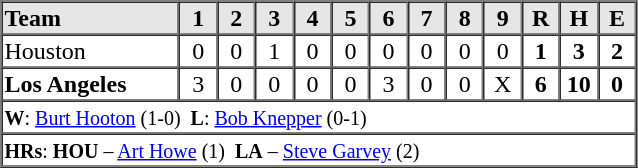<table border=1 cellspacing=0 width=425 style="margin-left:3em;">
<tr style="text-align:center; background-color:#e6e6e6;">
<th style="text-align:left" width=28%>Team</th>
<th width=6%>1</th>
<th width=6%>2</th>
<th width=6%>3</th>
<th width=6%>4</th>
<th width=6%>5</th>
<th width=6%>6</th>
<th width=6%>7</th>
<th width=6%>8</th>
<th width=6%>9</th>
<th width=6%>R</th>
<th width=6%>H</th>
<th width=6%>E</th>
</tr>
<tr style="text-align:center;">
<td style="text-align:left">Houston</td>
<td>0</td>
<td>0</td>
<td>1</td>
<td>0</td>
<td>0</td>
<td>0</td>
<td>0</td>
<td>0</td>
<td>0</td>
<td><strong>1</strong></td>
<td><strong>3</strong></td>
<td><strong>2</strong></td>
</tr>
<tr style="text-align:center;">
<td style="text-align:left"><strong>Los Angeles</strong></td>
<td>3</td>
<td>0</td>
<td>0</td>
<td>0</td>
<td>0</td>
<td>3</td>
<td>0</td>
<td>0</td>
<td>X</td>
<td><strong>6</strong></td>
<td><strong>10</strong></td>
<td><strong>0</strong></td>
</tr>
<tr style="text-align:left;">
<td colspan=13><small><strong>W</strong>: <a href='#'>Burt Hooton</a> (1-0)  <strong>L</strong>: <a href='#'>Bob Knepper</a> (0-1)  </small></td>
</tr>
<tr style="text-align:left;">
<td colspan=13><small><strong>HRs</strong>: <strong>HOU</strong> – <a href='#'>Art Howe</a> (1)  <strong>LA</strong> – <a href='#'>Steve Garvey</a> (2)</small></td>
</tr>
</table>
